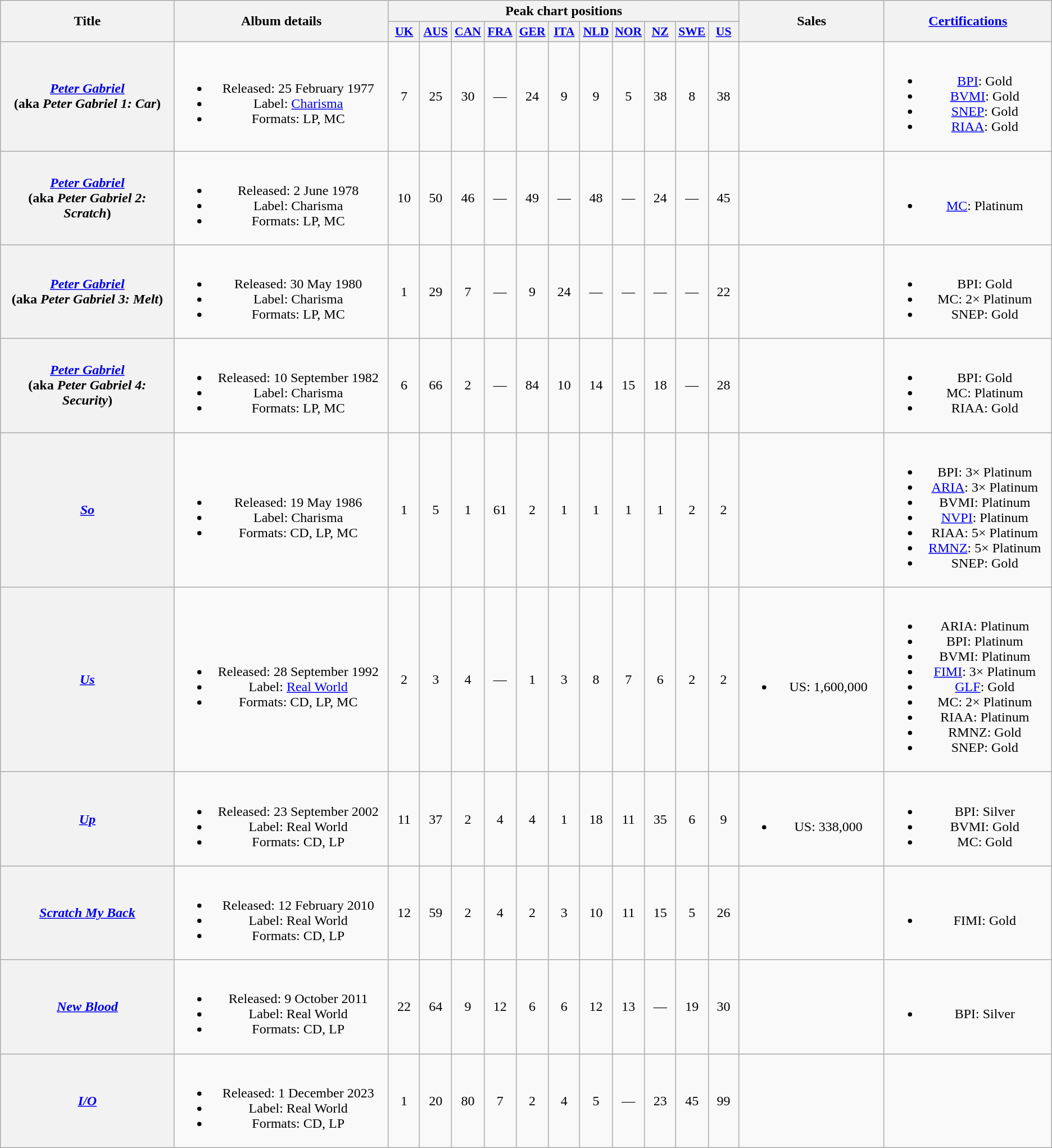<table class="wikitable plainrowheaders" style="text-align:center;" border="1">
<tr>
<th scope="col" rowspan="2" style="width:14em;">Title</th>
<th scope="col" rowspan="2" style="width:17em;">Album details</th>
<th scope="col" colspan="11">Peak chart positions</th>
<th scope="col" rowspan="2" style="width:11em;">Sales</th>
<th scope="col" rowspan="2" style="width:13em;"><a href='#'>Certifications</a></th>
</tr>
<tr>
<th scope="col" style="width:2.2em; font-size:90%;"><a href='#'>UK</a><br></th>
<th scope="col" style="width:2.2em; font-size:90%;"><a href='#'>AUS</a><br></th>
<th scope="col" style="width:2.2em; font-size:90%;"><a href='#'>CAN</a><br></th>
<th scope="col" style="width:2.2em; font-size:90%;"><a href='#'>FRA</a><br></th>
<th scope="col" style="width:2.2em; font-size:90%;"><a href='#'>GER</a><br></th>
<th scope="col" style="width:2.2em; font-size:90%;"><a href='#'>ITA</a><br></th>
<th scope="col" style="width:2.2em; font-size:90%;"><a href='#'>NLD</a><br></th>
<th scope="col" style="width:2.2em; font-size:90%;"><a href='#'>NOR</a><br></th>
<th scope="col" style="width:2.2em; font-size:90%;"><a href='#'>NZ</a><br></th>
<th scope="col" style="width:2.2em; font-size:90%;"><a href='#'>SWE</a><br></th>
<th scope="col" style="width:2.2em; font-size:90%;"><a href='#'>US</a><br></th>
</tr>
<tr>
<th scope="row"><em><a href='#'>Peter Gabriel</a></em><br>(aka <em>Peter Gabriel 1: Car</em>)</th>
<td><br><ul><li>Released: 25 February 1977</li><li>Label: <a href='#'>Charisma</a></li><li>Formats: LP, MC</li></ul></td>
<td>7</td>
<td>25</td>
<td>30</td>
<td>—</td>
<td>24</td>
<td>9</td>
<td>9</td>
<td>5</td>
<td>38</td>
<td>8</td>
<td>38</td>
<td></td>
<td><br><ul><li><a href='#'>BPI</a>: Gold</li><li><a href='#'>BVMI</a>: Gold</li><li><a href='#'>SNEP</a>: Gold</li><li><a href='#'>RIAA</a>: Gold</li></ul></td>
</tr>
<tr>
<th scope="row"><em><a href='#'>Peter Gabriel</a></em><br>(aka <em>Peter Gabriel 2: Scratch</em>)</th>
<td><br><ul><li>Released: 2 June 1978</li><li>Label: Charisma</li><li>Formats: LP, MC</li></ul></td>
<td>10</td>
<td>50</td>
<td>46</td>
<td>—</td>
<td>49</td>
<td>—</td>
<td>48</td>
<td>—</td>
<td>24</td>
<td>—</td>
<td>45</td>
<td></td>
<td><br><ul><li><a href='#'>MC</a>: Platinum</li></ul></td>
</tr>
<tr>
<th scope="row"><em><a href='#'>Peter Gabriel</a></em><br>(aka <em>Peter Gabriel 3: Melt</em>)</th>
<td><br><ul><li>Released: 30 May 1980</li><li>Label: Charisma</li><li>Formats: LP, MC</li></ul></td>
<td>1</td>
<td>29</td>
<td>7</td>
<td>—</td>
<td>9</td>
<td>24</td>
<td>—</td>
<td>—</td>
<td>—</td>
<td>—</td>
<td>22</td>
<td></td>
<td><br><ul><li>BPI: Gold</li><li>MC: 2× Platinum</li><li>SNEP: Gold</li></ul></td>
</tr>
<tr>
<th scope="row"><em><a href='#'>Peter Gabriel</a></em><br>(aka <em>Peter Gabriel 4: Security</em>)</th>
<td><br><ul><li>Released: 10 September 1982</li><li>Label: Charisma</li><li>Formats: LP, MC</li></ul></td>
<td>6</td>
<td>66</td>
<td>2</td>
<td>—</td>
<td>84</td>
<td>10</td>
<td>14</td>
<td>15</td>
<td>18</td>
<td>—</td>
<td>28</td>
<td></td>
<td><br><ul><li>BPI: Gold</li><li>MC: Platinum</li><li>RIAA: Gold</li></ul></td>
</tr>
<tr>
<th scope="row"><em><a href='#'>So</a></em></th>
<td><br><ul><li>Released: 19 May 1986</li><li>Label: Charisma</li><li>Formats: CD, LP, MC</li></ul></td>
<td>1</td>
<td>5</td>
<td>1</td>
<td>61</td>
<td>2</td>
<td>1</td>
<td>1</td>
<td>1</td>
<td>1</td>
<td>2</td>
<td>2</td>
<td></td>
<td><br><ul><li>BPI: 3× Platinum</li><li><a href='#'>ARIA</a>: 3× Platinum</li><li>BVMI: Platinum</li><li><a href='#'>NVPI</a>: Platinum</li><li>RIAA: 5× Platinum</li><li><a href='#'>RMNZ</a>: 5× Platinum</li><li>SNEP: Gold</li></ul></td>
</tr>
<tr>
<th scope="row"><em><a href='#'>Us</a></em></th>
<td><br><ul><li>Released: 28 September 1992</li><li>Label: <a href='#'>Real World</a></li><li>Formats: CD, LP, MC</li></ul></td>
<td>2</td>
<td>3</td>
<td>4</td>
<td>—</td>
<td>1</td>
<td>3</td>
<td>8</td>
<td>7</td>
<td>6</td>
<td>2</td>
<td>2</td>
<td><br><ul><li>US: 1,600,000</li></ul></td>
<td><br><ul><li>ARIA: Platinum</li><li>BPI: Platinum</li><li>BVMI: Platinum</li><li><a href='#'>FIMI</a>: 3× Platinum</li><li><a href='#'>GLF</a>: Gold</li><li>MC: 2× Platinum</li><li>RIAA: Platinum</li><li>RMNZ: Gold</li><li>SNEP: Gold</li></ul></td>
</tr>
<tr>
<th scope="row"><em><a href='#'>Up</a></em></th>
<td><br><ul><li>Released: 23 September 2002</li><li>Label: Real World</li><li>Formats: CD, LP</li></ul></td>
<td>11</td>
<td>37</td>
<td>2</td>
<td>4</td>
<td>4</td>
<td>1</td>
<td>18</td>
<td>11</td>
<td>35</td>
<td>6</td>
<td>9</td>
<td><br><ul><li>US: 338,000</li></ul></td>
<td><br><ul><li>BPI: Silver</li><li>BVMI: Gold</li><li>MC: Gold</li></ul></td>
</tr>
<tr>
<th scope="row"><em><a href='#'>Scratch My Back</a></em></th>
<td><br><ul><li>Released: 12 February 2010</li><li>Label: Real World</li><li>Formats: CD, LP</li></ul></td>
<td>12</td>
<td>59</td>
<td>2</td>
<td>4</td>
<td>2</td>
<td>3</td>
<td>10</td>
<td>11</td>
<td>15</td>
<td>5</td>
<td>26</td>
<td></td>
<td><br><ul><li>FIMI: Gold</li></ul></td>
</tr>
<tr>
<th scope="row"><em><a href='#'>New Blood</a></em></th>
<td><br><ul><li>Released: 9 October 2011</li><li>Label: Real World</li><li>Formats: CD, LP</li></ul></td>
<td>22</td>
<td>64</td>
<td>9</td>
<td>12</td>
<td>6</td>
<td>6</td>
<td>12</td>
<td>13</td>
<td>—</td>
<td>19</td>
<td>30</td>
<td></td>
<td><br><ul><li>BPI: Silver</li></ul></td>
</tr>
<tr>
<th scope="row"><em><a href='#'>I/O</a></em></th>
<td><br><ul><li>Released: 1 December 2023</li><li>Label: Real World</li><li>Formats: CD, LP</li></ul></td>
<td>1</td>
<td>20</td>
<td>80</td>
<td>7</td>
<td>2</td>
<td>4</td>
<td>5</td>
<td>—</td>
<td>23</td>
<td>45</td>
<td>99</td>
<td></td>
<td></td>
</tr>
</table>
